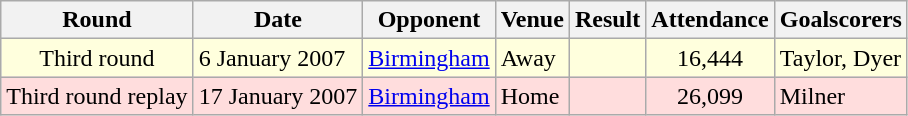<table Class="wikitable">
<tr>
<th>Round</th>
<th>Date</th>
<th>Opponent</th>
<th>Venue</th>
<th>Result</th>
<th>Attendance</th>
<th>Goalscorers</th>
</tr>
<tr style="background:#ffd;">
<td style="text-align:center;">Third round</td>
<td>6 January 2007</td>
<td><a href='#'>Birmingham</a></td>
<td>Away</td>
<td></td>
<td style="text-align:center;">16,444</td>
<td>Taylor, Dyer</td>
</tr>
<tr style="background:#fdd;">
<td style="text-align:center;">Third round replay</td>
<td>17 January 2007</td>
<td><a href='#'>Birmingham</a></td>
<td>Home</td>
<td></td>
<td style="text-align:center;">26,099</td>
<td>Milner</td>
</tr>
</table>
